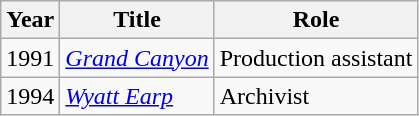<table class="wikitable plainrowheaders">
<tr>
<th>Year</th>
<th>Title</th>
<th>Role</th>
</tr>
<tr>
<td>1991</td>
<td><em><a href='#'>Grand Canyon</a></em></td>
<td>Production assistant</td>
</tr>
<tr>
<td>1994</td>
<td><em><a href='#'>Wyatt Earp</a></em></td>
<td>Archivist</td>
</tr>
</table>
